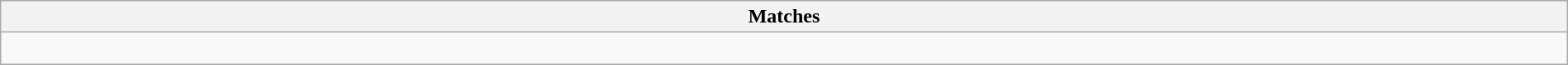<table class="wikitable collapsible collapsed" style="width:100%;">
<tr>
<th>Matches</th>
</tr>
<tr>
<td><br></td>
</tr>
</table>
